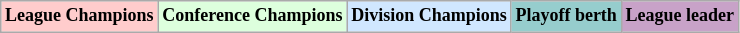<table class="wikitable"  style="text-align:center; font-size:75%;">
<tr>
<td style="background:#fcc;"><strong>League Champions</strong></td>
<td style="background:#dfd;"><strong>Conference Champions</strong></td>
<td style="background:#d0e7ff;"><strong>Division Champions</strong></td>
<td style="background:#96cdcd;"><strong>Playoff berth</strong></td>
<td style="background:#c8a2c8;"><strong>League leader</strong></td>
</tr>
</table>
